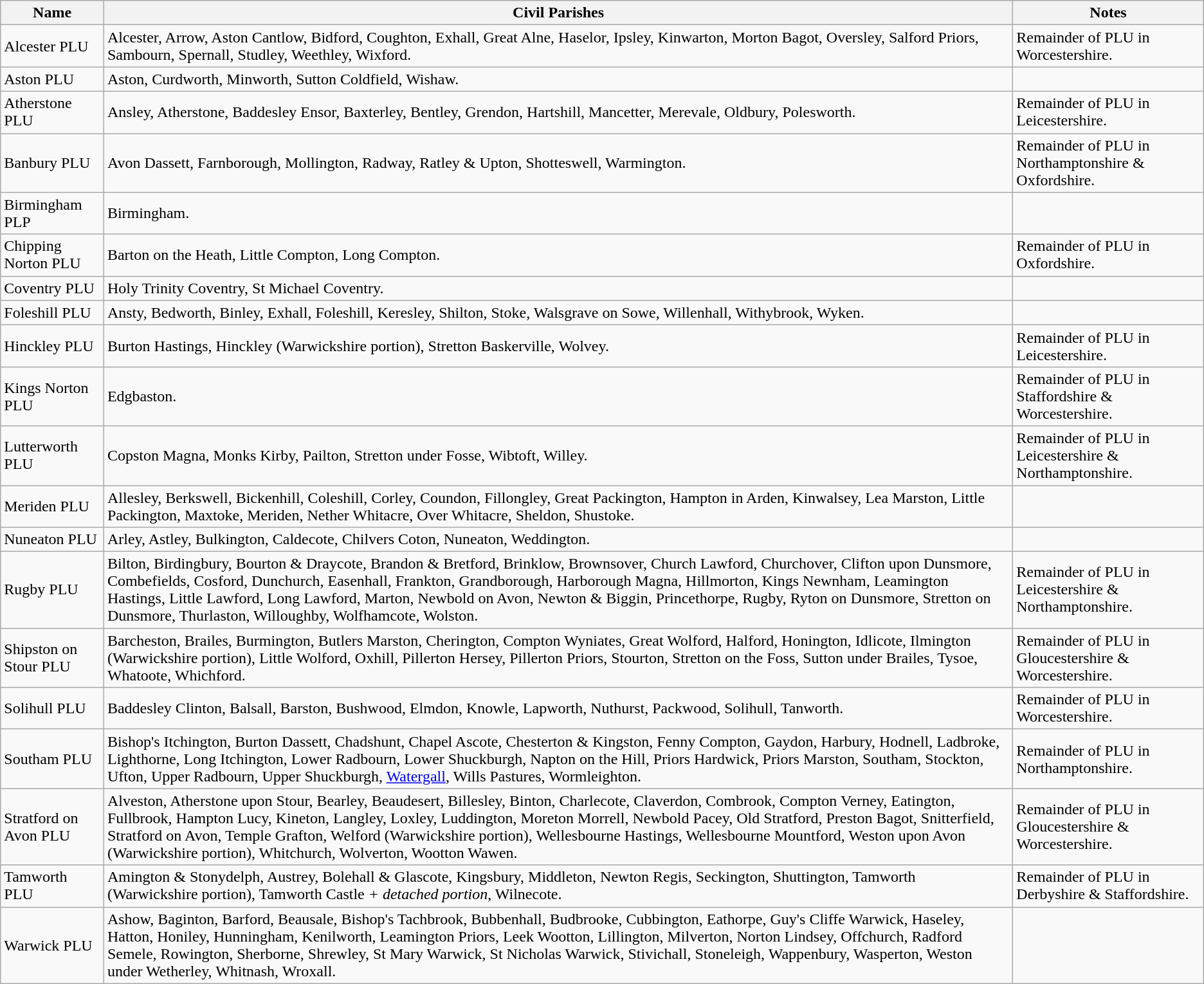<table class="wikitable">
<tr>
<th>Name</th>
<th>Civil Parishes</th>
<th>Notes</th>
</tr>
<tr>
<td>Alcester PLU</td>
<td>Alcester, Arrow, Aston Cantlow, Bidford, Coughton, Exhall, Great Alne, Haselor, Ipsley, Kinwarton, Morton Bagot, Oversley, Salford Priors, Sambourn, Spernall, Studley, Weethley, Wixford.</td>
<td>Remainder of PLU in Worcestershire.</td>
</tr>
<tr>
<td>Aston PLU</td>
<td>Aston, Curdworth, Minworth, Sutton Coldfield, Wishaw.</td>
<td></td>
</tr>
<tr>
<td>Atherstone PLU</td>
<td>Ansley, Atherstone, Baddesley Ensor, Baxterley, Bentley, Grendon, Hartshill, Mancetter, Merevale, Oldbury, Polesworth.</td>
<td>Remainder of PLU in Leicestershire.</td>
</tr>
<tr>
<td>Banbury PLU</td>
<td>Avon Dassett, Farnborough, Mollington, Radway, Ratley & Upton, Shotteswell, Warmington.</td>
<td>Remainder of PLU in Northamptonshire & Oxfordshire.</td>
</tr>
<tr>
<td>Birmingham PLP</td>
<td>Birmingham.</td>
<td></td>
</tr>
<tr>
<td>Chipping Norton PLU</td>
<td>Barton on the Heath, Little Compton, Long Compton.</td>
<td>Remainder of PLU in Oxfordshire.</td>
</tr>
<tr>
<td>Coventry PLU</td>
<td>Holy Trinity Coventry, St Michael Coventry.</td>
<td></td>
</tr>
<tr>
<td>Foleshill PLU</td>
<td>Ansty, Bedworth, Binley, Exhall, Foleshill, Keresley, Shilton, Stoke, Walsgrave on Sowe, Willenhall, Withybrook, Wyken.</td>
<td></td>
</tr>
<tr>
<td>Hinckley PLU</td>
<td>Burton Hastings, Hinckley (Warwickshire portion), Stretton Baskerville, Wolvey.</td>
<td>Remainder of PLU in Leicestershire.</td>
</tr>
<tr>
<td>Kings Norton PLU</td>
<td>Edgbaston.</td>
<td>Remainder of PLU in Staffordshire & Worcestershire.</td>
</tr>
<tr>
<td>Lutterworth PLU</td>
<td>Copston Magna, Monks Kirby, Pailton, Stretton under Fosse, Wibtoft, Willey.</td>
<td>Remainder of PLU in Leicestershire & Northamptonshire.</td>
</tr>
<tr>
<td>Meriden PLU</td>
<td>Allesley, Berkswell, Bickenhill, Coleshill, Corley, Coundon, Fillongley, Great Packington, Hampton in Arden, Kinwalsey, Lea Marston, Little Packington, Maxtoke, Meriden, Nether Whitacre, Over Whitacre, Sheldon, Shustoke.</td>
<td></td>
</tr>
<tr>
<td>Nuneaton PLU</td>
<td>Arley, Astley, Bulkington, Caldecote, Chilvers Coton, Nuneaton, Weddington.</td>
<td></td>
</tr>
<tr>
<td>Rugby PLU</td>
<td>Bilton, Birdingbury, Bourton & Draycote, Brandon & Bretford, Brinklow, Brownsover, Church Lawford, Churchover, Clifton upon Dunsmore, Combefields, Cosford, Dunchurch, Easenhall, Frankton, Grandborough, Harborough Magna, Hillmorton, Kings Newnham, Leamington Hastings, Little Lawford, Long Lawford, Marton, Newbold on Avon, Newton & Biggin, Princethorpe, Rugby, Ryton on Dunsmore, Stretton on Dunsmore, Thurlaston, Willoughby, Wolfhamcote, Wolston.</td>
<td>Remainder of PLU in Leicestershire & Northamptonshire.</td>
</tr>
<tr>
<td>Shipston on Stour PLU</td>
<td>Barcheston, Brailes, Burmington, Butlers Marston, Cherington, Compton Wyniates, Great Wolford, Halford, Honington, Idlicote, Ilmington (Warwickshire portion), Little Wolford, Oxhill, Pillerton Hersey, Pillerton Priors, Stourton, Stretton on the Foss, Sutton under Brailes, Tysoe, Whatoote, Whichford.</td>
<td>Remainder of PLU in Gloucestershire & Worcestershire.</td>
</tr>
<tr>
<td>Solihull PLU</td>
<td>Baddesley Clinton, Balsall, Barston, Bushwood, Elmdon, Knowle, Lapworth, Nuthurst, Packwood, Solihull, Tanworth.</td>
<td>Remainder of PLU in Worcestershire.</td>
</tr>
<tr>
<td>Southam PLU</td>
<td>Bishop's Itchington, Burton Dassett, Chadshunt, Chapel Ascote, Chesterton & Kingston, Fenny Compton, Gaydon, Harbury, Hodnell, Ladbroke, Lighthorne, Long Itchington, Lower Radbourn, Lower Shuckburgh, Napton on the Hill, Priors Hardwick, Priors Marston, Southam, Stockton, Ufton, Upper Radbourn, Upper Shuckburgh, <a href='#'>Watergall</a>, Wills Pastures, Wormleighton.</td>
<td>Remainder of PLU in Northamptonshire.</td>
</tr>
<tr>
<td>Stratford on Avon PLU</td>
<td>Alveston, Atherstone upon Stour, Bearley, Beaudesert, Billesley, Binton, Charlecote, Claverdon, Combrook, Compton Verney, Eatington, Fullbrook, Hampton Lucy, Kineton, Langley, Loxley, Luddington, Moreton Morrell, Newbold Pacey, Old Stratford, Preston Bagot, Snitterfield, Stratford on Avon, Temple Grafton, Welford (Warwickshire portion), Wellesbourne Hastings, Wellesbourne Mountford, Weston upon Avon (Warwickshire portion), Whitchurch, Wolverton, Wootton Wawen.</td>
<td>Remainder of PLU in Gloucestershire & Worcestershire.</td>
</tr>
<tr>
<td>Tamworth PLU</td>
<td>Amington & Stonydelph, Austrey, Bolehall & Glascote, Kingsbury, Middleton, Newton Regis, Seckington, Shuttington, Tamworth (Warwickshire portion), Tamworth Castle <em>+ detached portion</em>, Wilnecote.</td>
<td>Remainder of PLU in Derbyshire & Staffordshire.</td>
</tr>
<tr>
<td>Warwick PLU</td>
<td>Ashow, Baginton, Barford, Beausale, Bishop's Tachbrook, Bubbenhall, Budbrooke, Cubbington, Eathorpe, Guy's Cliffe Warwick, Haseley, Hatton, Honiley, Hunningham, Kenilworth, Leamington Priors, Leek Wootton, Lillington, Milverton, Norton Lindsey, Offchurch, Radford Semele, Rowington, Sherborne, Shrewley, St Mary Warwick, St Nicholas Warwick, Stivichall, Stoneleigh, Wappenbury, Wasperton, Weston under Wetherley, Whitnash, Wroxall.</td>
<td></td>
</tr>
</table>
